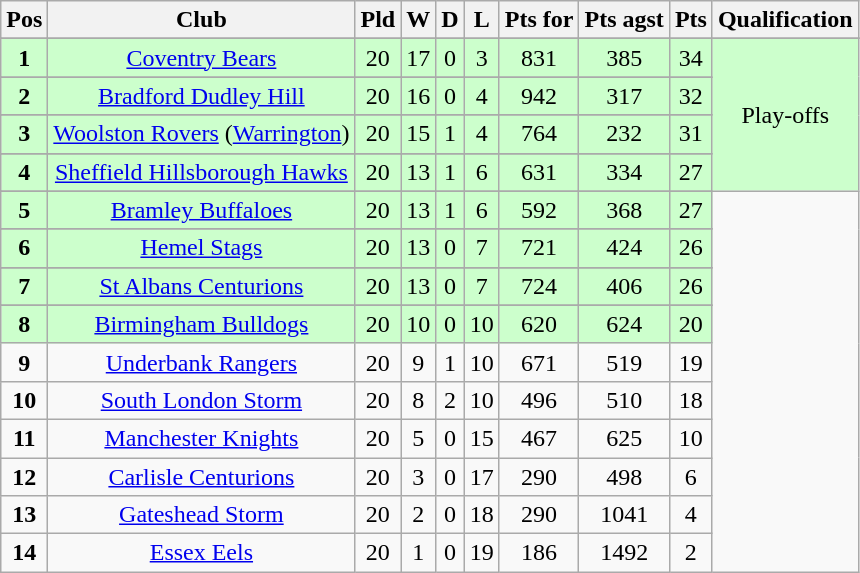<table class="wikitable" style="text-align:center;">
<tr>
<th><strong>Pos</strong></th>
<th><strong>Club</strong></th>
<th><strong>Pld</strong></th>
<th><strong>W</strong></th>
<th><strong>D</strong></th>
<th><strong>L</strong></th>
<th><strong>Pts for</strong></th>
<th><strong>Pts agst</strong></th>
<th><strong>Pts</strong></th>
<th><strong>Qualification</strong></th>
</tr>
<tr --->
</tr>
<tr align=center style="background:#ccffcc;">
<td><strong>1</strong></td>
<td><a href='#'>Coventry Bears</a></td>
<td>20</td>
<td>17</td>
<td>0</td>
<td>3</td>
<td>831</td>
<td>385</td>
<td>34</td>
<td rowspan=8>Play-offs</td>
</tr>
<tr --->
</tr>
<tr align=center style="background:#ccffcc;">
<td><strong>2</strong></td>
<td><a href='#'>Bradford Dudley Hill</a></td>
<td>20</td>
<td>16</td>
<td>0</td>
<td>4</td>
<td>942</td>
<td>317</td>
<td>32</td>
</tr>
<tr --->
</tr>
<tr align=center style="background:#ccffcc;">
<td><strong>3</strong></td>
<td><a href='#'>Woolston Rovers</a> (<a href='#'>Warrington</a>)</td>
<td>20</td>
<td>15</td>
<td>1</td>
<td>4</td>
<td>764</td>
<td>232</td>
<td>31</td>
</tr>
<tr --->
</tr>
<tr align=center style="background:#ccffcc;">
<td><strong>4</strong></td>
<td><a href='#'>Sheffield Hillsborough Hawks</a></td>
<td>20</td>
<td>13</td>
<td>1</td>
<td>6</td>
<td>631</td>
<td>334</td>
<td>27</td>
</tr>
<tr --->
</tr>
<tr align=center style="background:#ccffcc;">
<td><strong>5</strong></td>
<td><a href='#'>Bramley Buffaloes</a></td>
<td>20</td>
<td>13</td>
<td>1</td>
<td>6</td>
<td>592</td>
<td>368</td>
<td>27</td>
</tr>
<tr --->
</tr>
<tr align=center style="background:#ccffcc;">
<td><strong>6</strong></td>
<td><a href='#'>Hemel Stags</a></td>
<td>20</td>
<td>13</td>
<td>0</td>
<td>7</td>
<td>721</td>
<td>424</td>
<td>26</td>
</tr>
<tr --->
</tr>
<tr align=center style="background:#ccffcc;">
<td><strong>7</strong></td>
<td><a href='#'>St Albans Centurions</a></td>
<td>20</td>
<td>13</td>
<td>0</td>
<td>7</td>
<td>724</td>
<td>406</td>
<td>26</td>
</tr>
<tr --->
</tr>
<tr align=center style="background:#ccffcc;">
<td><strong>8</strong></td>
<td><a href='#'>Birmingham Bulldogs</a></td>
<td>20</td>
<td>10</td>
<td>0</td>
<td>10</td>
<td>620</td>
<td>624</td>
<td>20</td>
</tr>
<tr --->
<td><strong>9</strong></td>
<td><a href='#'>Underbank Rangers</a></td>
<td>20</td>
<td>9</td>
<td>1</td>
<td>10</td>
<td>671</td>
<td>519</td>
<td>19</td>
</tr>
<tr --->
<td><strong>10</strong></td>
<td><a href='#'>South London Storm</a></td>
<td>20</td>
<td>8</td>
<td>2</td>
<td>10</td>
<td>496</td>
<td>510</td>
<td>18</td>
</tr>
<tr --->
<td><strong>11</strong></td>
<td><a href='#'>Manchester Knights</a></td>
<td>20</td>
<td>5</td>
<td>0</td>
<td>15</td>
<td>467</td>
<td>625</td>
<td>10</td>
</tr>
<tr --->
<td><strong>12</strong></td>
<td><a href='#'>Carlisle Centurions</a></td>
<td>20</td>
<td>3</td>
<td>0</td>
<td>17</td>
<td>290</td>
<td>498</td>
<td>6</td>
</tr>
<tr --->
<td><strong>13</strong></td>
<td><a href='#'>Gateshead Storm</a></td>
<td>20</td>
<td>2</td>
<td>0</td>
<td>18</td>
<td>290</td>
<td>1041</td>
<td>4</td>
</tr>
<tr --->
<td><strong>14</strong></td>
<td><a href='#'>Essex Eels</a></td>
<td>20</td>
<td>1</td>
<td>0</td>
<td>19</td>
<td>186</td>
<td>1492</td>
<td>2</td>
</tr>
</table>
